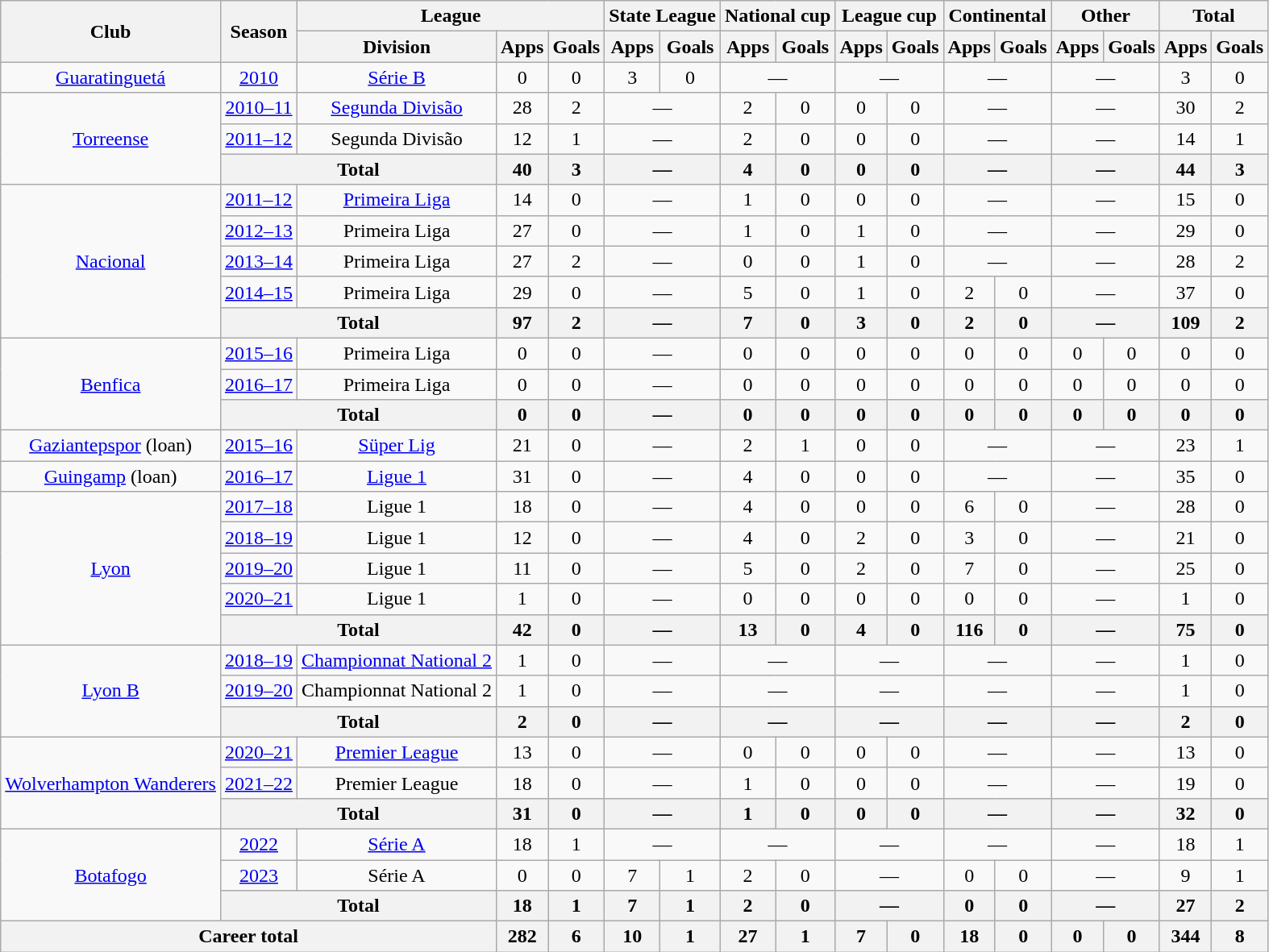<table class=wikitable style="text-align:center">
<tr>
<th rowspan=2>Club</th>
<th rowspan=2>Season</th>
<th colspan=3>League</th>
<th colspan=2>State League</th>
<th colspan=2>National cup</th>
<th colspan=2>League cup</th>
<th colspan=2>Continental</th>
<th colspan=2>Other</th>
<th colspan=2>Total</th>
</tr>
<tr>
<th>Division</th>
<th>Apps</th>
<th>Goals</th>
<th>Apps</th>
<th>Goals</th>
<th>Apps</th>
<th>Goals</th>
<th>Apps</th>
<th>Goals</th>
<th>Apps</th>
<th>Goals</th>
<th>Apps</th>
<th>Goals</th>
<th>Apps</th>
<th>Goals</th>
</tr>
<tr>
<td><a href='#'>Guaratinguetá</a></td>
<td><a href='#'>2010</a></td>
<td><a href='#'>Série B</a></td>
<td>0</td>
<td>0</td>
<td>3</td>
<td>0</td>
<td colspan=2>—</td>
<td colspan=2>—</td>
<td colspan=2>—</td>
<td colspan=2>—</td>
<td>3</td>
<td>0</td>
</tr>
<tr>
<td rowspan=3><a href='#'>Torreense</a></td>
<td><a href='#'>2010–11</a></td>
<td><a href='#'>Segunda Divisão</a></td>
<td>28</td>
<td>2</td>
<td colspan=2>—</td>
<td>2</td>
<td>0</td>
<td>0</td>
<td>0</td>
<td colspan=2>—</td>
<td colspan=2>—</td>
<td>30</td>
<td>2</td>
</tr>
<tr>
<td><a href='#'>2011–12</a></td>
<td>Segunda Divisão</td>
<td>12</td>
<td>1</td>
<td colspan=2>—</td>
<td>2</td>
<td>0</td>
<td>0</td>
<td>0</td>
<td colspan=2>—</td>
<td colspan=2>—</td>
<td>14</td>
<td>1</td>
</tr>
<tr>
<th colspan=2>Total</th>
<th>40</th>
<th>3</th>
<th colspan=2>—</th>
<th>4</th>
<th>0</th>
<th>0</th>
<th>0</th>
<th colspan=2>—</th>
<th colspan=2>—</th>
<th>44</th>
<th>3</th>
</tr>
<tr>
<td rowspan=5><a href='#'>Nacional</a></td>
<td><a href='#'>2011–12</a></td>
<td><a href='#'>Primeira Liga</a></td>
<td>14</td>
<td>0</td>
<td colspan=2>—</td>
<td>1</td>
<td>0</td>
<td>0</td>
<td>0</td>
<td colspan=2>—</td>
<td colspan=2>—</td>
<td>15</td>
<td>0</td>
</tr>
<tr>
<td><a href='#'>2012–13</a></td>
<td>Primeira Liga</td>
<td>27</td>
<td>0</td>
<td colspan=2>—</td>
<td>1</td>
<td>0</td>
<td>1</td>
<td>0</td>
<td colspan=2>—</td>
<td colspan=2>—</td>
<td>29</td>
<td>0</td>
</tr>
<tr>
<td><a href='#'>2013–14</a></td>
<td>Primeira Liga</td>
<td>27</td>
<td>2</td>
<td colspan=2>—</td>
<td>0</td>
<td>0</td>
<td>1</td>
<td>0</td>
<td colspan=2>—</td>
<td colspan=2>—</td>
<td>28</td>
<td>2</td>
</tr>
<tr>
<td><a href='#'>2014–15</a></td>
<td>Primeira Liga</td>
<td>29</td>
<td>0</td>
<td colspan=2>—</td>
<td>5</td>
<td>0</td>
<td>1</td>
<td>0</td>
<td>2</td>
<td>0</td>
<td colspan=2>—</td>
<td>37</td>
<td>0</td>
</tr>
<tr>
<th colspan=2>Total</th>
<th>97</th>
<th>2</th>
<th colspan=2>—</th>
<th>7</th>
<th>0</th>
<th>3</th>
<th>0</th>
<th>2</th>
<th>0</th>
<th colspan=2>—</th>
<th>109</th>
<th>2</th>
</tr>
<tr>
<td rowspan=3><a href='#'>Benfica</a></td>
<td><a href='#'>2015–16</a></td>
<td>Primeira Liga</td>
<td>0</td>
<td>0</td>
<td colspan=2>—</td>
<td>0</td>
<td>0</td>
<td>0</td>
<td>0</td>
<td>0</td>
<td>0</td>
<td>0</td>
<td>0</td>
<td>0</td>
<td>0</td>
</tr>
<tr>
<td><a href='#'>2016–17</a></td>
<td>Primeira Liga</td>
<td>0</td>
<td>0</td>
<td colspan=2>—</td>
<td>0</td>
<td>0</td>
<td>0</td>
<td>0</td>
<td>0</td>
<td>0</td>
<td>0</td>
<td>0</td>
<td>0</td>
<td>0</td>
</tr>
<tr>
<th colspan=2>Total</th>
<th>0</th>
<th>0</th>
<th colspan=2>—</th>
<th>0</th>
<th>0</th>
<th>0</th>
<th>0</th>
<th>0</th>
<th>0</th>
<th>0</th>
<th>0</th>
<th>0</th>
<th>0</th>
</tr>
<tr>
<td><a href='#'>Gaziantepspor</a> (loan)</td>
<td><a href='#'>2015–16</a></td>
<td><a href='#'>Süper Lig</a></td>
<td>21</td>
<td>0</td>
<td colspan=2>—</td>
<td>2</td>
<td>1</td>
<td>0</td>
<td>0</td>
<td colspan=2>—</td>
<td colspan=2>—</td>
<td>23</td>
<td>1</td>
</tr>
<tr>
<td><a href='#'>Guingamp</a> (loan)</td>
<td><a href='#'>2016–17</a></td>
<td><a href='#'>Ligue 1</a></td>
<td>31</td>
<td>0</td>
<td colspan=2>—</td>
<td>4</td>
<td>0</td>
<td>0</td>
<td>0</td>
<td colspan=2>—</td>
<td colspan=2>—</td>
<td>35</td>
<td>0</td>
</tr>
<tr>
<td rowspan=5><a href='#'>Lyon</a></td>
<td><a href='#'>2017–18</a></td>
<td>Ligue 1</td>
<td>18</td>
<td>0</td>
<td colspan=2>—</td>
<td>4</td>
<td>0</td>
<td>0</td>
<td>0</td>
<td>6</td>
<td>0</td>
<td colspan=2>—</td>
<td>28</td>
<td>0</td>
</tr>
<tr>
<td><a href='#'>2018–19</a></td>
<td>Ligue 1</td>
<td>12</td>
<td>0</td>
<td colspan=2>—</td>
<td>4</td>
<td>0</td>
<td>2</td>
<td>0</td>
<td>3</td>
<td>0</td>
<td colspan=2>—</td>
<td>21</td>
<td>0</td>
</tr>
<tr>
<td><a href='#'>2019–20</a></td>
<td>Ligue 1</td>
<td>11</td>
<td>0</td>
<td colspan=2>—</td>
<td>5</td>
<td>0</td>
<td>2</td>
<td>0</td>
<td>7</td>
<td>0</td>
<td colspan=2>—</td>
<td>25</td>
<td>0</td>
</tr>
<tr>
<td><a href='#'>2020–21</a></td>
<td>Ligue 1</td>
<td>1</td>
<td>0</td>
<td colspan=2>—</td>
<td>0</td>
<td>0</td>
<td>0</td>
<td>0</td>
<td>0</td>
<td>0</td>
<td colspan=2>—</td>
<td>1</td>
<td>0</td>
</tr>
<tr>
<th colspan=2>Total</th>
<th>42</th>
<th>0</th>
<th colspan=2>—</th>
<th>13</th>
<th>0</th>
<th>4</th>
<th>0</th>
<th>116</th>
<th>0</th>
<th colspan=2>—</th>
<th>75</th>
<th>0</th>
</tr>
<tr>
<td rowspan=3><a href='#'>Lyon B</a></td>
<td><a href='#'>2018–19</a></td>
<td><a href='#'>Championnat National 2</a></td>
<td>1</td>
<td>0</td>
<td colspan=2>—</td>
<td colspan="2">—</td>
<td colspan="2">—</td>
<td colspan=2>—</td>
<td colspan="2">—</td>
<td>1</td>
<td>0</td>
</tr>
<tr>
<td><a href='#'>2019–20</a></td>
<td>Championnat National 2</td>
<td>1</td>
<td>0</td>
<td colspan=2>—</td>
<td colspan="2">—</td>
<td colspan="2">—</td>
<td colspan=2>—</td>
<td colspan="2">—</td>
<td>1</td>
<td>0</td>
</tr>
<tr>
<th colspan=2>Total</th>
<th>2</th>
<th>0</th>
<th colspan=2>—</th>
<th colspan="2">—</th>
<th colspan="2">—</th>
<th colspan=2>—</th>
<th colspan="2">—</th>
<th>2</th>
<th>0</th>
</tr>
<tr>
<td rowspan=3><a href='#'>Wolverhampton Wanderers</a></td>
<td><a href='#'>2020–21</a></td>
<td><a href='#'>Premier League</a></td>
<td>13</td>
<td>0</td>
<td colspan=2>—</td>
<td>0</td>
<td>0</td>
<td>0</td>
<td>0</td>
<td colspan=2>—</td>
<td colspan=2>—</td>
<td>13</td>
<td>0</td>
</tr>
<tr>
<td><a href='#'>2021–22</a></td>
<td>Premier League</td>
<td>18</td>
<td>0</td>
<td colspan=2>—</td>
<td>1</td>
<td>0</td>
<td>0</td>
<td>0</td>
<td colspan=2>—</td>
<td colspan=2>—</td>
<td>19</td>
<td>0</td>
</tr>
<tr>
<th colspan=2>Total</th>
<th>31</th>
<th>0</th>
<th colspan=2>—</th>
<th>1</th>
<th>0</th>
<th>0</th>
<th>0</th>
<th colspan="2">—</th>
<th colspan=2>—</th>
<th>32</th>
<th>0</th>
</tr>
<tr>
<td rowspan=3><a href='#'>Botafogo</a></td>
<td><a href='#'>2022</a></td>
<td><a href='#'>Série A</a></td>
<td>18</td>
<td>1</td>
<td colspan=2>—</td>
<td colspan=2>—</td>
<td colspan=2>—</td>
<td colspan=2>—</td>
<td colspan=2>—</td>
<td>18</td>
<td>1</td>
</tr>
<tr>
<td><a href='#'>2023</a></td>
<td>Série A</td>
<td>0</td>
<td>0</td>
<td>7</td>
<td>1</td>
<td>2</td>
<td>0</td>
<td colspan=2>—</td>
<td>0</td>
<td>0</td>
<td colspan=2>—</td>
<td>9</td>
<td>1</td>
</tr>
<tr>
<th colspan=2>Total</th>
<th>18</th>
<th>1</th>
<th>7</th>
<th>1</th>
<th>2</th>
<th>0</th>
<th colspan="2">—</th>
<th>0</th>
<th>0</th>
<th colspan="2">—</th>
<th>27</th>
<th>2</th>
</tr>
<tr>
<th colspan=3>Career total</th>
<th>282</th>
<th>6</th>
<th>10</th>
<th>1</th>
<th>27</th>
<th>1</th>
<th>7</th>
<th>0</th>
<th>18</th>
<th>0</th>
<th>0</th>
<th>0</th>
<th>344</th>
<th>8</th>
</tr>
</table>
